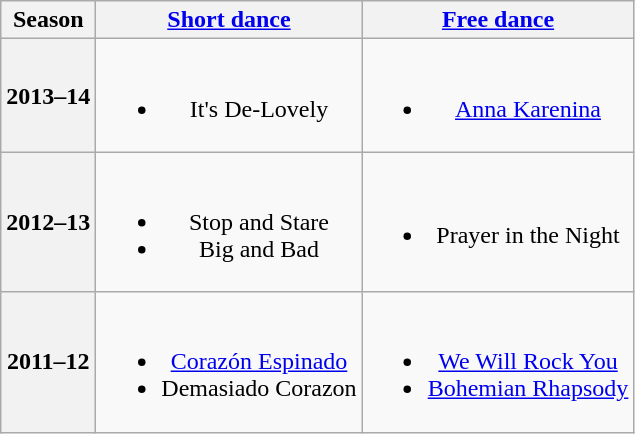<table class=wikitable style=text-align:center>
<tr>
<th>Season</th>
<th><a href='#'>Short dance</a></th>
<th><a href='#'>Free dance</a></th>
</tr>
<tr>
<th>2013–14 <br> </th>
<td><br><ul><li>It's De-Lovely <br></li></ul></td>
<td><br><ul><li><a href='#'>Anna Karenina</a> <br></li></ul></td>
</tr>
<tr>
<th>2012–13 <br> </th>
<td><br><ul><li>Stop and Stare <br></li><li>Big and Bad <br></li></ul></td>
<td><br><ul><li>Prayer in the Night <br></li></ul></td>
</tr>
<tr>
<th>2011–12 <br> </th>
<td><br><ul><li><a href='#'>Corazón Espinado</a> <br></li><li>Demasiado Corazon <br></li></ul></td>
<td><br><ul><li><a href='#'>We Will Rock You</a> <br></li><li><a href='#'>Bohemian Rhapsody</a> <br></li></ul></td>
</tr>
</table>
